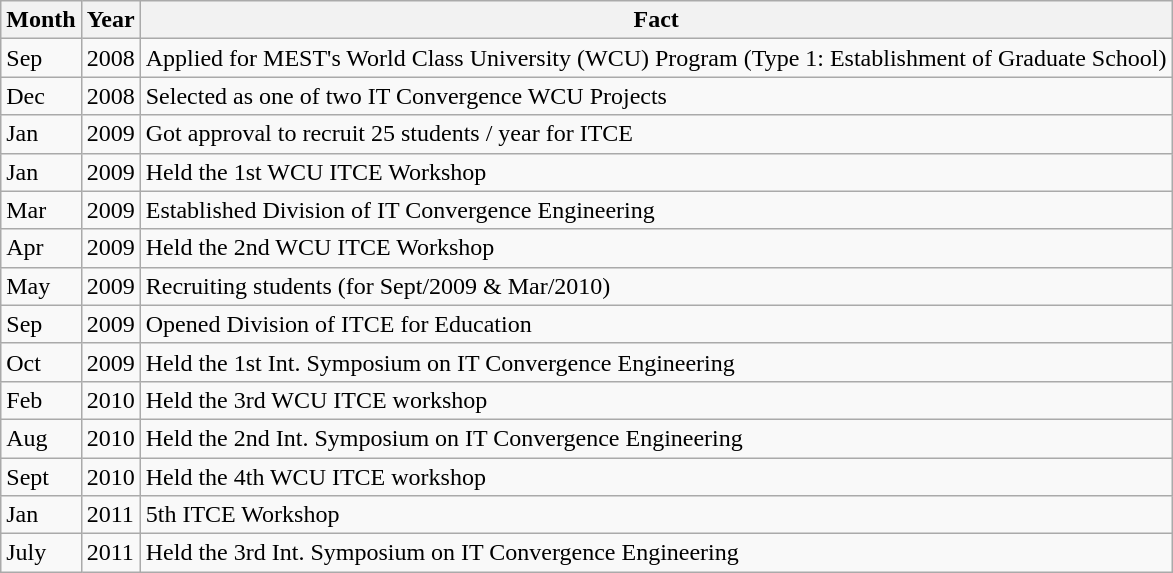<table class="wikitable" border="1">
<tr>
<th>Month</th>
<th>Year</th>
<th>Fact</th>
</tr>
<tr>
<td>Sep</td>
<td>2008</td>
<td>Applied for MEST's World Class University (WCU) Program (Type 1: Establishment of Graduate School)</td>
</tr>
<tr>
<td>Dec</td>
<td>2008</td>
<td>Selected as one of two IT Convergence WCU Projects</td>
</tr>
<tr>
<td>Jan</td>
<td>2009</td>
<td>Got approval to recruit 25 students / year for ITCE</td>
</tr>
<tr>
<td>Jan</td>
<td>2009</td>
<td>Held the 1st WCU ITCE Workshop</td>
</tr>
<tr>
<td>Mar</td>
<td>2009</td>
<td>Established Division of IT Convergence Engineering</td>
</tr>
<tr>
<td>Apr</td>
<td>2009</td>
<td>Held the 2nd WCU ITCE Workshop</td>
</tr>
<tr>
<td>May</td>
<td>2009</td>
<td>Recruiting students (for Sept/2009 & Mar/2010)</td>
</tr>
<tr>
<td>Sep</td>
<td>2009</td>
<td>Opened Division of ITCE for Education</td>
</tr>
<tr>
<td>Oct</td>
<td>2009</td>
<td>Held the 1st Int. Symposium on IT Convergence Engineering</td>
</tr>
<tr>
<td>Feb</td>
<td>2010</td>
<td>Held the 3rd WCU ITCE workshop</td>
</tr>
<tr>
<td>Aug</td>
<td>2010</td>
<td>Held the 2nd Int. Symposium on IT Convergence Engineering</td>
</tr>
<tr>
<td>Sept</td>
<td>2010</td>
<td>Held the 4th WCU ITCE workshop</td>
</tr>
<tr>
<td>Jan</td>
<td>2011</td>
<td>5th ITCE Workshop</td>
</tr>
<tr>
<td>July</td>
<td>2011</td>
<td>Held the 3rd Int. Symposium on IT Convergence Engineering</td>
</tr>
</table>
